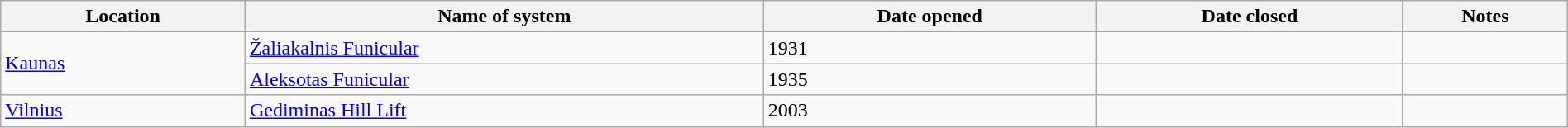<table class="wikitable" width=100%>
<tr>
<th>Location</th>
<th>Name of system</th>
<th>Date opened</th>
<th>Date closed</th>
<th>Notes</th>
</tr>
<tr>
<td rowspan="2"><a href='#'>Kaunas</a></td>
<td><a href='#'>Žaliakalnis Funicular</a></td>
<td>1931</td>
<td></td>
<td></td>
</tr>
<tr>
<td><a href='#'>Aleksotas Funicular</a></td>
<td>1935</td>
<td></td>
<td></td>
</tr>
<tr>
<td><a href='#'>Vilnius</a></td>
<td><a href='#'>Gediminas Hill Lift</a></td>
<td>2003</td>
<td></td>
<td></td>
</tr>
</table>
